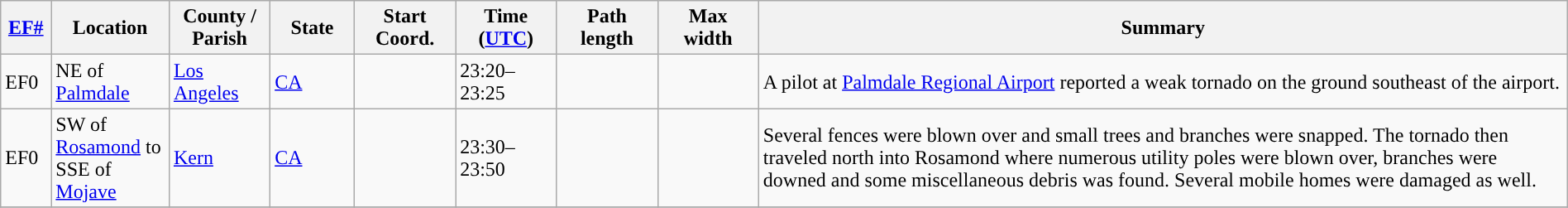<table class="wikitable sortable" style="width:100%;">
<tr>
<th scope="col"  style="width:3%; text-align:center;"><a href='#'>EF#</a></th>
<th scope="col"  style="width:7%; text-align:center;" class="unsortable">Location</th>
<th scope="col"  style="width:6%; text-align:center;" class="unsortable">County / Parish</th>
<th scope="col"  style="width:5%; text-align:center;">State</th>
<th scope="col"  style="width:6%; text-align:center;">Start Coord.</th>
<th scope="col"  style="width:6%; text-align:center;">Time (<a href='#'>UTC</a>)</th>
<th scope="col"  style="width:6%; text-align:center;">Path length</th>
<th scope="col"  style="width:6%; text-align:center;">Max width</th>
<th scope="col" class="unsortable" style="width:48%; text-align:center;">Summary</th>
</tr>
<tr>
<td>EF0</td>
<td>NE of <a href='#'>Palmdale</a></td>
<td><a href='#'>Los Angeles</a></td>
<td><a href='#'>CA</a></td>
<td></td>
<td>23:20–23:25</td>
<td></td>
<td></td>
<td>A pilot at <a href='#'>Palmdale Regional Airport</a> reported a weak tornado on the ground southeast of the airport.</td>
</tr>
<tr>
<td>EF0</td>
<td>SW of <a href='#'>Rosamond</a> to SSE of <a href='#'>Mojave</a></td>
<td><a href='#'>Kern</a></td>
<td><a href='#'>CA</a></td>
<td></td>
<td>23:30–23:50</td>
<td></td>
<td></td>
<td>Several fences were blown over and small trees and branches were snapped. The tornado then traveled north into Rosamond where numerous utility poles were blown over, branches were downed and some miscellaneous debris was found. Several mobile homes were damaged as well.</td>
</tr>
<tr>
</tr>
</table>
